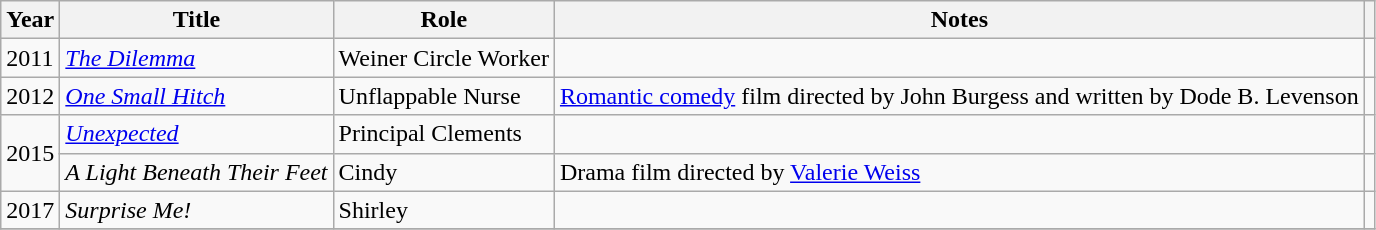<table class="wikitable sortable">
<tr>
<th>Year</th>
<th>Title</th>
<th>Role</th>
<th class="unsortable">Notes</th>
<th class="unsortable"></th>
</tr>
<tr>
<td>2011</td>
<td><em><a href='#'>The Dilemma</a></em></td>
<td>Weiner Circle Worker</td>
<td></td>
<td></td>
</tr>
<tr>
<td>2012</td>
<td><em><a href='#'>One Small Hitch</a></em></td>
<td>Unflappable Nurse</td>
<td><a href='#'>Romantic comedy</a> film directed by John Burgess and written by Dode B. Levenson</td>
<td></td>
</tr>
<tr>
<td rowspan="2">2015</td>
<td><em><a href='#'>Unexpected</a></em></td>
<td>Principal Clements</td>
<td></td>
<td></td>
</tr>
<tr>
<td><em>A Light Beneath Their Feet</em></td>
<td>Cindy</td>
<td>Drama film directed by <a href='#'>Valerie Weiss</a></td>
<td></td>
</tr>
<tr>
<td>2017</td>
<td><em>Surprise Me!</em></td>
<td>Shirley</td>
<td></td>
<td></td>
</tr>
<tr>
</tr>
</table>
